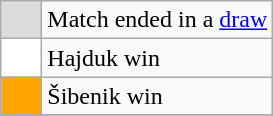<table class="wikitable">
<tr>
<th width="20" style="background-color:#DCDCDC">  </th>
<td>Match ended in a <a href='#'>draw</a></td>
</tr>
<tr>
<td style="background-color:#FFFFFF"></td>
<td>Hajduk win</td>
</tr>
<tr>
<td style="background-color:#FFA500"></td>
<td>Šibenik win</td>
</tr>
<tr>
</tr>
</table>
